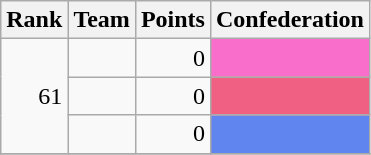<table class="wikitable">
<tr>
<th>Rank</th>
<th>Team</th>
<th>Points</th>
<th>Confederation</th>
</tr>
<tr>
<td rowspan=3 align=right>61 </td>
<td align="left"></td>
<td align="right">0</td>
<td align="center" bgcolor=#F96ECB><a href='#'></a></td>
</tr>
<tr>
<td align="left"></td>
<td align="right">0</td>
<td align="center" bgcolor=#F06083><a href='#'></a></td>
</tr>
<tr>
<td align="left"></td>
<td align="right">0</td>
<td align="center" bgcolor=#6085EF><a href='#'></a></td>
</tr>
<tr>
</tr>
</table>
